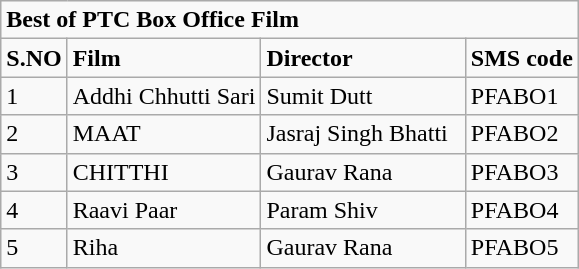<table class="wikitable">
<tr>
<td colspan="4"><strong>Best of PTC Box Office Film</strong></td>
</tr>
<tr>
<td><strong>S.NO</strong></td>
<td><strong>Film</strong></td>
<td><strong>Director</strong></td>
<td><strong>SMS code</strong></td>
</tr>
<tr>
<td>1</td>
<td>Addhi Chhutti Sari</td>
<td>Sumit Dutt</td>
<td>PFABO1</td>
</tr>
<tr>
<td>2</td>
<td>MAAT</td>
<td>Jasraj Singh Bhatti  </td>
<td>PFABO2</td>
</tr>
<tr>
<td>3</td>
<td>CHITTHI</td>
<td>Gaurav Rana</td>
<td>PFABO3</td>
</tr>
<tr>
<td>4</td>
<td>Raavi Paar</td>
<td>Param Shiv</td>
<td>PFABO4</td>
</tr>
<tr>
<td>5</td>
<td>Riha</td>
<td>Gaurav Rana</td>
<td>PFABO5</td>
</tr>
</table>
